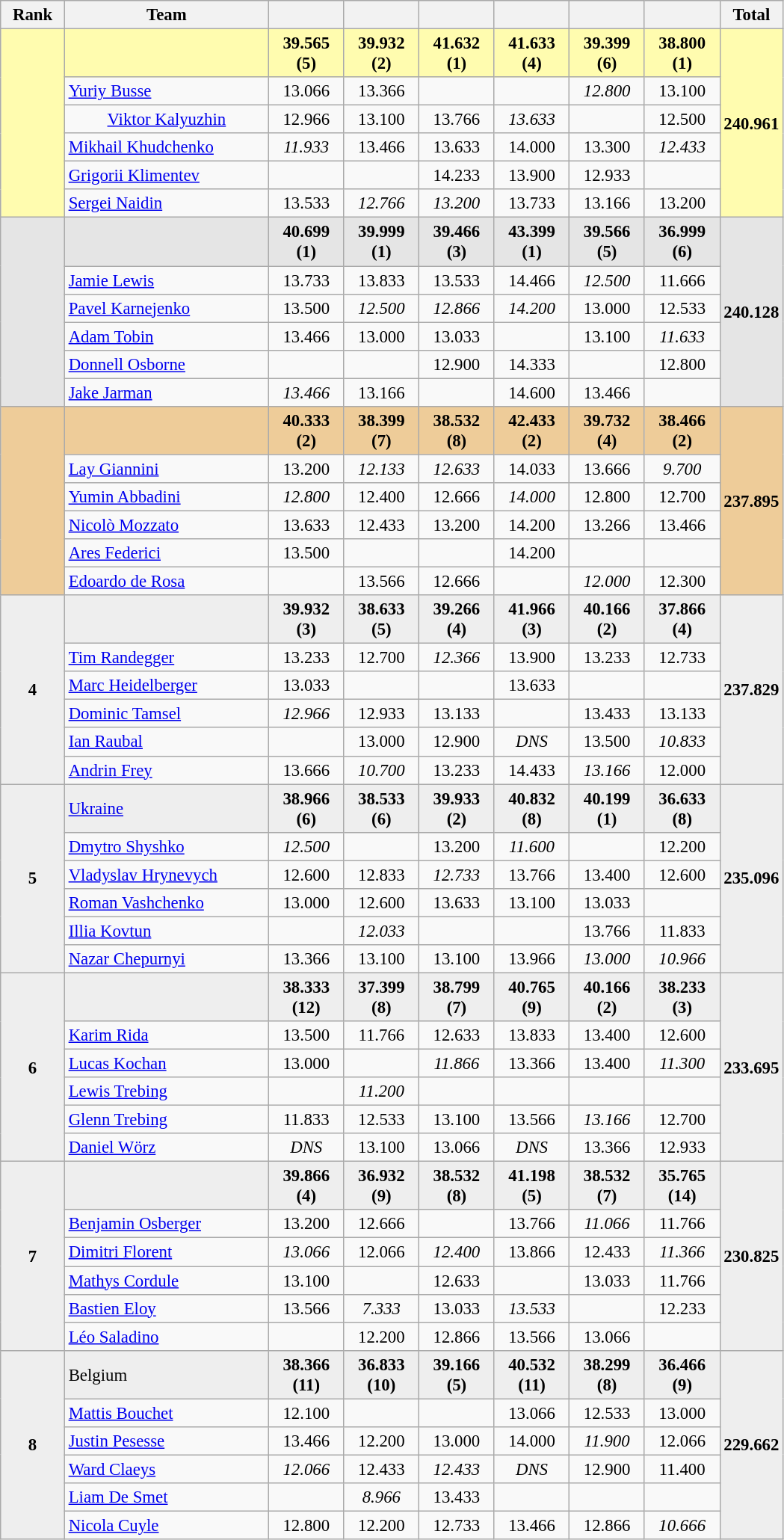<table style="text-align:center; font-size:95%" class="wikitable sortable">
<tr>
<th scope="col" style="width:50px;">Rank</th>
<th scope="col" style="width:175px;">Team</th>
<th scope="col" style="width:60px;"></th>
<th scope="col" style="width:60px;"></th>
<th scope="col" style="width:60px;"></th>
<th scope="col" style="width:60px;"></th>
<th scope="col" style="width:60px;"></th>
<th scope="col" style="width:60px;"></th>
<th>Total</th>
</tr>
<tr style="background:#fffcaf;">
<td rowspan="6"><strong></strong></td>
<td style="text-align:left;"></td>
<td><strong>39.565 (5)</strong></td>
<td><strong>39.932 (2)</strong></td>
<td><strong>41.632 (1)</strong></td>
<td><strong>41.633 (4)</strong></td>
<td><strong>39.399 (6)</strong></td>
<td><strong>38.800 (1)</strong></td>
<td rowspan="6"><strong>240.961</strong></td>
</tr>
<tr>
<td style="text-align:left;"><a href='#'>Yuriy Busse</a></td>
<td>13.066</td>
<td>13.366</td>
<td><td></td></td>
<td><em>12.800</em></td>
<td>13.100<tr><td><a href='#'>Viktor Kalyuzhin</a></td><td>12.966</td><td>13.100</td><td>13.766</td><td><em>13.633</em></td><td></td><td>	12.500</td></tr></td>
</tr>
<tr>
<td style="text-align:left;"><a href='#'>Mikhail Khudchenko</a></td>
<td><em>11.933</em></td>
<td>13.466</td>
<td>13.633</td>
<td>14.000</td>
<td>13.300</td>
<td><em>12.433</em></td>
</tr>
<tr>
<td style="text-align:left;"><a href='#'>Grigorii Klimentev</a></td>
<td></td>
<td></td>
<td>14.233</td>
<td>13.900</td>
<td>12.933</td>
<td></td>
</tr>
<tr>
<td style="text-align:left;"><a href='#'>Sergei Naidin</a></td>
<td>13.533</td>
<td><em>12.766</em></td>
<td><em>13.200</em></td>
<td>13.733</td>
<td>13.166</td>
<td>13.200</td>
</tr>
<tr style="background:#e5e5e5;">
<td rowspan="6"><strong></strong></td>
<td style="text-align:left;"></td>
<td><strong>40.699 (1)</strong></td>
<td><strong>39.999 (1)</strong></td>
<td><strong>39.466 (3)</strong></td>
<td><strong>43.399 (1)</strong></td>
<td><strong>39.566 (5)</strong></td>
<td><strong>36.999 (6)</strong></td>
<td rowspan="6"><strong>240.128</strong></td>
</tr>
<tr>
<td style="text-align:left;"><a href='#'>Jamie Lewis</a></td>
<td>13.733</td>
<td>13.833</td>
<td>13.533</td>
<td>14.466</td>
<td><em>12.500</em></td>
<td>11.666</td>
</tr>
<tr>
<td style="text-align:left;"><a href='#'>Pavel Karnejenko</a></td>
<td>13.500</td>
<td><em>12.500</em></td>
<td><em>12.866</em></td>
<td><em>14.200</em></td>
<td>13.000</td>
<td>12.533</td>
</tr>
<tr>
<td style="text-align:left;"><a href='#'>Adam Tobin</a></td>
<td>13.466</td>
<td>13.000</td>
<td>13.033</td>
<td></td>
<td>13.100</td>
<td><em>11.633</em></td>
</tr>
<tr>
<td style="text-align:left;"><a href='#'>Donnell Osborne</a></td>
<td></td>
<td></td>
<td>12.900</td>
<td>14.333</td>
<td></td>
<td>12.800</td>
</tr>
<tr>
<td style="text-align:left;"><a href='#'>Jake Jarman</a></td>
<td><em>13.466</em></td>
<td>13.166</td>
<td></td>
<td>14.600</td>
<td>13.466</td>
<td></td>
</tr>
<tr style="background:#ec9;">
<td rowspan="6"><strong></strong></td>
<td style="text-align:left;"></td>
<td><strong>40.333 (2)</strong></td>
<td><strong>38.399 (7)</strong></td>
<td><strong>38.532 (8)</strong></td>
<td><strong>42.433 (2)</strong></td>
<td><strong>39.732 (4)</strong></td>
<td><strong>38.466 (2)</strong></td>
<td rowspan="6"><strong>237.895</strong></td>
</tr>
<tr>
<td style="text-align:left;"><a href='#'>Lay Giannini</a></td>
<td>13.200</td>
<td><em>12.133</em></td>
<td><em>12.633</em></td>
<td>14.033</td>
<td>13.666</td>
<td><em>9.700</em></td>
</tr>
<tr>
<td style="text-align:left;"><a href='#'>Yumin Abbadini</a></td>
<td><em>12.800</em></td>
<td>12.400</td>
<td>12.666</td>
<td><em>14.000</em></td>
<td>12.800</td>
<td>12.700</td>
</tr>
<tr>
<td style="text-align:left;"><a href='#'>Nicolò Mozzato</a></td>
<td>13.633</td>
<td>12.433</td>
<td>13.200</td>
<td>14.200</td>
<td>13.266</td>
<td>13.466</td>
</tr>
<tr>
<td style="text-align:left;"><a href='#'>Ares Federici</a></td>
<td>13.500</td>
<td></td>
<td></td>
<td>14.200</td>
<td></td>
<td></td>
</tr>
<tr>
<td style="text-align:left;"><a href='#'>Edoardo de Rosa</a></td>
<td></td>
<td>13.566</td>
<td>12.666</td>
<td></td>
<td><em>12.000</em></td>
<td>12.300</td>
</tr>
<tr style="background:#eee;">
<td rowspan="6"><strong>4</strong></td>
<td style="text-align:left;"></td>
<td><strong>39.932 (3)</strong></td>
<td><strong>38.633 (5)</strong></td>
<td><strong>39.266 (4)</strong></td>
<td><strong>41.966 (3)</strong></td>
<td><strong>40.166 (2)</strong></td>
<td><strong>37.866 (4)</strong></td>
<td rowspan="6"><strong>237.829</strong></td>
</tr>
<tr>
<td style="text-align:left;"><a href='#'>Tim Randegger</a></td>
<td>13.233</td>
<td>12.700</td>
<td><em>12.366</em></td>
<td>13.900</td>
<td>13.233</td>
<td>12.733</td>
</tr>
<tr>
<td style="text-align:left;"><a href='#'>Marc Heidelberger</a></td>
<td>13.033</td>
<td></td>
<td></td>
<td>13.633</td>
<td></td>
<td></td>
</tr>
<tr>
<td style="text-align:left;"><a href='#'>Dominic Tamsel</a></td>
<td><em>12.966</em></td>
<td>12.933</td>
<td>13.133</td>
<td></td>
<td>13.433</td>
<td>13.133</td>
</tr>
<tr>
<td style="text-align:left;"><a href='#'>Ian Raubal</a></td>
<td></td>
<td>13.000</td>
<td>12.900</td>
<td><em>DNS</em></td>
<td>13.500</td>
<td><em>10.833</em></td>
</tr>
<tr>
<td style="text-align:left;"><a href='#'>Andrin Frey</a></td>
<td>13.666</td>
<td><em>10.700</em></td>
<td>13.233</td>
<td>14.433</td>
<td><em>13.166</em></td>
<td>12.000</td>
</tr>
<tr style="background:#eee;">
<td rowspan="6"><strong>5</strong></td>
<td style="text-align:left;"> <a href='#'>Ukraine</a></td>
<td><strong>38.966 (6)</strong></td>
<td><strong>38.533 (6)</strong></td>
<td><strong>39.933 (2)</strong></td>
<td><strong>40.832 (8)</strong></td>
<td><strong>40.199 (1)</strong></td>
<td><strong>36.633 (8)</strong></td>
<td rowspan="6"><strong>235.096</strong></td>
</tr>
<tr>
<td style="text-align:left;"><a href='#'>Dmytro Shyshko</a></td>
<td><em>12.500</em></td>
<td></td>
<td>13.200</td>
<td><em>11.600</em></td>
<td></td>
<td>12.200</td>
</tr>
<tr>
<td style="text-align:left;"><a href='#'>Vladyslav Hrynevych</a></td>
<td>12.600</td>
<td>12.833</td>
<td><em>12.733</em></td>
<td>13.766</td>
<td>13.400</td>
<td>12.600</td>
</tr>
<tr>
<td style="text-align:left;"><a href='#'>Roman Vashchenko</a></td>
<td>13.000</td>
<td>12.600</td>
<td>13.633</td>
<td>13.100</td>
<td>13.033</td>
<td></td>
</tr>
<tr>
<td style="text-align:left;"><a href='#'>Illia Kovtun</a></td>
<td></td>
<td><em>12.033</em></td>
<td></td>
<td></td>
<td>13.766</td>
<td>11.833</td>
</tr>
<tr>
<td style="text-align:left;"><a href='#'>Nazar Chepurnyi</a></td>
<td>13.366</td>
<td>13.100</td>
<td>13.100</td>
<td>13.966</td>
<td><em>13.000</em></td>
<td><em>10.966</em></td>
</tr>
<tr style="background:#eee;">
<td rowspan="6"><strong>6</strong></td>
<td style="text-align:left;"></td>
<td><strong>38.333 (12)</strong></td>
<td><strong>37.399 (8)</strong></td>
<td><strong>38.799 (7)</strong></td>
<td><strong>40.765 (9)</strong></td>
<td><strong>40.166 (2)</strong></td>
<td><strong>38.233 (3)</strong></td>
<td rowspan="6"><strong>233.695</strong></td>
</tr>
<tr>
<td style="text-align:left;"><a href='#'>Karim Rida</a></td>
<td>13.500</td>
<td>11.766</td>
<td>12.633</td>
<td>13.833</td>
<td>13.400</td>
<td>12.600</td>
</tr>
<tr>
<td style="text-align:left;"><a href='#'>Lucas Kochan</a></td>
<td>13.000</td>
<td></td>
<td><em>11.866</em></td>
<td>13.366</td>
<td>13.400</td>
<td><em>11.300</em></td>
</tr>
<tr>
<td style="text-align:left;"><a href='#'>Lewis Trebing</a></td>
<td></td>
<td><em>11.200</em></td>
<td></td>
<td></td>
<td></td>
<td></td>
</tr>
<tr>
<td style="text-align:left;"><a href='#'>Glenn Trebing</a></td>
<td>11.833</td>
<td>12.533</td>
<td>13.100</td>
<td>13.566</td>
<td><em>13.166</em></td>
<td>12.700</td>
</tr>
<tr>
<td style="text-align:left;"><a href='#'>Daniel Wörz</a></td>
<td><em>DNS</em></td>
<td>13.100</td>
<td>13.066</td>
<td><em>DNS</em></td>
<td>13.366</td>
<td>12.933</td>
</tr>
<tr style="background:#eee;">
<td rowspan="6"><strong>7</strong></td>
<td style="text-align:left;"></td>
<td><strong>39.866 (4)</strong></td>
<td><strong>36.932 (9)</strong></td>
<td><strong>38.532 (8)</strong></td>
<td><strong>41.198 (5)</strong></td>
<td><strong>38.532 (7)</strong></td>
<td><strong>35.765 (14)</strong></td>
<td rowspan="6"><strong>230.825</strong></td>
</tr>
<tr>
<td style="text-align:left;"><a href='#'>Benjamin Osberger</a></td>
<td>13.200</td>
<td>12.666</td>
<td></td>
<td>13.766</td>
<td><em>11.066</em></td>
<td>11.766</td>
</tr>
<tr>
<td style="text-align:left;"><a href='#'>Dimitri Florent</a></td>
<td><em>13.066</em></td>
<td>12.066</td>
<td><em>12.400</em></td>
<td>13.866</td>
<td>12.433</td>
<td><em>11.366</em></td>
</tr>
<tr>
<td style="text-align:left;"><a href='#'>Mathys Cordule</a></td>
<td>13.100</td>
<td></td>
<td>12.633</td>
<td></td>
<td>13.033</td>
<td>11.766</td>
</tr>
<tr>
<td style="text-align:left;"><a href='#'>Bastien Eloy</a></td>
<td>13.566</td>
<td><em>7.333</em></td>
<td>13.033</td>
<td><em>13.533</em></td>
<td></td>
<td>12.233</td>
</tr>
<tr>
<td style="text-align:left;"><a href='#'>Léo Saladino</a></td>
<td></td>
<td>12.200</td>
<td>12.866</td>
<td>13.566</td>
<td>13.066</td>
<td></td>
</tr>
<tr style="background:#eee;">
<td rowspan="6"><strong>8</strong></td>
<td style="text-align:left;"> Belgium</td>
<td><strong>38.366 (11)</strong></td>
<td><strong>36.833 (10)</strong></td>
<td><strong>39.166 (5)</strong></td>
<td><strong>40.532 (11)</strong></td>
<td><strong>38.299 (8)</strong></td>
<td><strong>36.466 (9)</strong></td>
<td rowspan="6"><strong>229.662</strong></td>
</tr>
<tr>
<td style="text-align:left;"><a href='#'>Mattis Bouchet</a></td>
<td>12.100</td>
<td></td>
<td></td>
<td>13.066</td>
<td>12.533</td>
<td>13.000</td>
</tr>
<tr>
<td style="text-align:left;"><a href='#'>Justin Pesesse</a></td>
<td>13.466</td>
<td>12.200</td>
<td>13.000</td>
<td>14.000</td>
<td><em>11.900</em></td>
<td>12.066</td>
</tr>
<tr>
<td style="text-align:left;"><a href='#'>Ward Claeys</a></td>
<td><em>12.066</em></td>
<td>12.433</td>
<td><em>12.433</em></td>
<td><em>DNS</em></td>
<td>12.900</td>
<td>11.400</td>
</tr>
<tr>
<td style="text-align:left;"><a href='#'>Liam De Smet</a></td>
<td></td>
<td><em>8.966</em></td>
<td>13.433</td>
<td></td>
<td></td>
<td></td>
</tr>
<tr>
<td style="text-align:left;"><a href='#'>Nicola Cuyle</a></td>
<td>12.800</td>
<td>12.200</td>
<td>12.733</td>
<td>13.466</td>
<td>12.866</td>
<td><em>10.666</em></td>
</tr>
</table>
